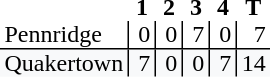<table style="border-collapse: collapse;">
<tr>
<th style="text-align: left;"></th>
<th style="text-align: center; padding: 0px 3px 0px 3px; width:12px;">1</th>
<th style="text-align: center; padding: 0px 3px 0px 3px; width:12px;">2</th>
<th style="text-align: center; padding: 0px 3px 0px 3px; width:12px;">3</th>
<th style="text-align: center; padding: 0px 3px 0px 3px; width:12px;">4</th>
<th style="text-align: center; padding: 0px 3px 0px 3px; width:12px;">T</th>
</tr>
<tr>
<td style="text-align: left; border-bottom: 1px solid black; padding: 0px 3px 0px 3px;">Pennridge</td>
<td style="border-left: 1px solid black; border-bottom: 1px solid black; text-align: right; padding: 0px 3px 0px 3px;">0</td>
<td style="border-left: 1px solid black; border-bottom: 1px solid black; text-align: right; padding: 0px 3px 0px 3px;">0</td>
<td style="border-left: 1px solid black; border-bottom: 1px solid black; text-align: right; padding: 0px 3px 0px 3px;">7</td>
<td style="border-left: 1px solid black; border-bottom: 1px solid black; text-align: right; padding: 0px 3px 0px 3px;">0</td>
<td style="border-left: 1px solid black; border-bottom: 1px solid black; text-align: right; padding: 0px 3px 0px 3px;">7</td>
</tr>
<tr>
<td style="background: #f8f9fa; text-align: left; padding: 0px 3px 0px 3px;">Quakertown</td>
<td style="background: #f8f9fa; border-left: 1px solid black; text-align: right; padding: 0px 3px 0px 3px;">7</td>
<td style="background: #f8f9fa; border-left: 1px solid black; text-align: right; padding: 0px 3px 0px 3px;">0</td>
<td style="background: #f8f9fa; border-left: 1px solid black; text-align: right; padding: 0px 3px 0px 3px;">0</td>
<td style="background: #f8f9fa; border-left: 1px solid black; text-align: right; padding: 0px 3px 0px 3px;">7</td>
<td style="background: #f8f9fa; border-left: 1px solid black; text-align: right; padding: 0px 3px 0px 3px;">14</td>
</tr>
</table>
